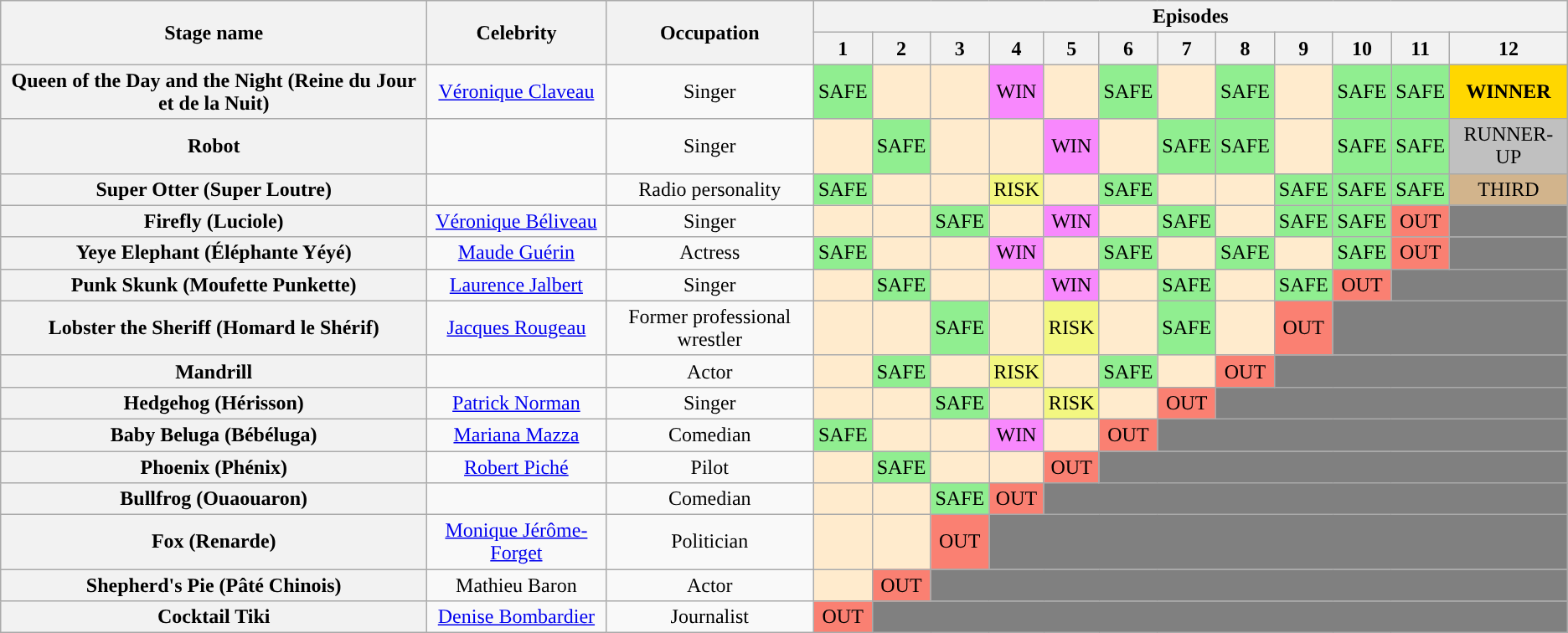<table class="wikitable" style="text-align:center; ">
<tr>
<th rowspan="2">Stage name</th>
<th rowspan="2">Celebrity</th>
<th rowspan="2">Occupation</th>
<th colspan="12">Episodes</th>
</tr>
<tr>
<th>1</th>
<th>2</th>
<th>3</th>
<th>4</th>
<th>5</th>
<th>6</th>
<th>7</th>
<th>8</th>
<th>9</th>
<th>10</th>
<th>11</th>
<th>12</th>
</tr>
<tr>
<th>Queen of the Day and the Night (Reine du Jour et de la Nuit)</th>
<td><a href='#'>Véronique Claveau</a></td>
<td>Singer</td>
<td bgcolor="lightgreen">SAFE</td>
<td bgcolor="#FFEBCD"></td>
<td bgcolor="#FFEBCD"></td>
<td bgcolor="F888FD">WIN</td>
<td bgcolor="#FFEBCD"></td>
<td bgcolor="lightgreen">SAFE</td>
<td bgcolor="#FFEBCD"></td>
<td bgcolor="lightgreen">SAFE</td>
<td bgcolor="#FFEBCD"></td>
<td bgcolor="lightgreen">SAFE</td>
<td bgcolor="lightgreen">SAFE</td>
<td bgcolor=gold><strong>WINNER</strong></td>
</tr>
<tr>
<th>Robot</th>
<td></td>
<td>Singer</td>
<td bgcolor="#FFEBCD"></td>
<td bgcolor="lightgreen">SAFE</td>
<td bgcolor="#FFEBCD"></td>
<td bgcolor="#FFEBCD"></td>
<td bgcolor="F888FD">WIN</td>
<td bgcolor="#FFEBCD"></td>
<td bgcolor="lightgreen">SAFE</td>
<td bgcolor="lightgreen">SAFE</td>
<td bgcolor="#FFEBCD"></td>
<td bgcolor="lightgreen">SAFE</td>
<td bgcolor="lightgreen">SAFE</td>
<td bgcolor=silver>RUNNER-UP</td>
</tr>
<tr>
<th>Super Otter (Super Loutre)</th>
<td></td>
<td>Radio personality</td>
<td bgcolor="lightgreen">SAFE</td>
<td bgcolor="#FFEBCD"></td>
<td bgcolor="#FFEBCD"></td>
<td bgcolor="F3F781">RISK</td>
<td bgcolor="#FFEBCD"></td>
<td bgcolor="lightgreen">SAFE</td>
<td bgcolor="#FFEBCD"></td>
<td bgcolor="#FFEBCD"></td>
<td bgcolor="lightgreen">SAFE</td>
<td bgcolor="lightgreen">SAFE</td>
<td bgcolor="lightgreen">SAFE</td>
<td bgcolor=tan>THIRD</td>
</tr>
<tr>
<th>Firefly (Luciole)</th>
<td><a href='#'>Véronique Béliveau</a></td>
<td>Singer</td>
<td bgcolor="#FFEBCD"></td>
<td bgcolor="#FFEBCD"></td>
<td bgcolor="lightgreen">SAFE</td>
<td bgcolor="#FFEBCD"></td>
<td bgcolor="F888FD">WIN</td>
<td bgcolor="#FFEBCD"></td>
<td bgcolor="lightgreen">SAFE</td>
<td bgcolor="#FFEBCD"></td>
<td bgcolor="lightgreen">SAFE</td>
<td bgcolor="lightgreen">SAFE</td>
<td bgcolor="salmon">OUT</td>
<td bgcolor="grey"></td>
</tr>
<tr>
<th>Yeye Elephant (Éléphante Yéyé)</th>
<td><a href='#'>Maude Guérin</a></td>
<td>Actress</td>
<td bgcolor="lightgreen">SAFE</td>
<td bgcolor="#FFEBCD"></td>
<td bgcolor="#FFEBCD"></td>
<td bgcolor="F888FD">WIN</td>
<td bgcolor="#FFEBCD"></td>
<td bgcolor="lightgreen">SAFE</td>
<td bgcolor="#FFEBCD"></td>
<td bgcolor="lightgreen">SAFE</td>
<td bgcolor="#FFEBCD"></td>
<td bgcolor="lightgreen">SAFE</td>
<td bgcolor="salmon">OUT</td>
<td bgcolor="grey"></td>
</tr>
<tr>
<th>Punk Skunk (Moufette Punkette)</th>
<td><a href='#'>Laurence Jalbert</a></td>
<td>Singer</td>
<td bgcolor="#FFEBCD"></td>
<td bgcolor="lightgreen">SAFE</td>
<td bgcolor="#FFEBCD"></td>
<td bgcolor="#FFEBCD"></td>
<td bgcolor="F888FD">WIN</td>
<td bgcolor="#FFEBCD"></td>
<td bgcolor="lightgreen">SAFE</td>
<td bgcolor="#FFEBCD"></td>
<td bgcolor="lightgreen">SAFE</td>
<td bgcolor="salmon">OUT</td>
<td colspan="2" bgcolor="grey"></td>
</tr>
<tr>
<th>Lobster the Sheriff (Homard le Shérif)</th>
<td><a href='#'>Jacques Rougeau</a></td>
<td>Former professional wrestler</td>
<td bgcolor="#FFEBCD"></td>
<td bgcolor="#FFEBCD"></td>
<td bgcolor="lightgreen">SAFE</td>
<td bgcolor="#FFEBCD"></td>
<td bgcolor="F3F781">RISK</td>
<td bgcolor="#FFEBCD"></td>
<td bgcolor="lightgreen">SAFE</td>
<td bgcolor="#FFEBCD"></td>
<td bgcolor="salmon">OUT</td>
<td colspan="3" bgcolor="grey"></td>
</tr>
<tr>
<th>Mandrill</th>
<td></td>
<td>Actor</td>
<td bgcolor="#FFEBCD"></td>
<td bgcolor="lightgreen">SAFE</td>
<td bgcolor="#FFEBCD"></td>
<td bgcolor="F3F781">RISK</td>
<td bgcolor="#FFEBCD"></td>
<td bgcolor="lightgreen">SAFE</td>
<td bgcolor="#FFEBCD"></td>
<td bgcolor=salmon>OUT</td>
<td colspan="4" bgcolor="grey"></td>
</tr>
<tr>
<th>Hedgehog (Hérisson)</th>
<td><a href='#'>Patrick Norman</a></td>
<td>Singer</td>
<td bgcolor="#FFEBCD"></td>
<td bgcolor="#FFEBCD"></td>
<td bgcolor="lightgreen">SAFE</td>
<td bgcolor="#FFEBCD"></td>
<td bgcolor="F3F781">RISK</td>
<td bgcolor="#FFEBCD"></td>
<td bgcolor=salmon>OUT</td>
<td colspan="5" bgcolor="grey"></td>
</tr>
<tr>
<th>Baby Beluga (Bébéluga)</th>
<td><a href='#'>Mariana Mazza</a></td>
<td>Comedian</td>
<td bgcolor="lightgreen">SAFE</td>
<td bgcolor="#FFEBCD"></td>
<td bgcolor="#FFEBCD"></td>
<td bgcolor="F888FD">WIN</td>
<td bgcolor="#FFEBCD"></td>
<td bgcolor=salmon>OUT</td>
<td colspan="6" bgcolor="grey"></td>
</tr>
<tr>
<th>Phoenix (Phénix)</th>
<td><a href='#'>Robert Piché</a></td>
<td>Pilot</td>
<td bgcolor="#FFEBCD"></td>
<td bgcolor="lightgreen">SAFE</td>
<td bgcolor="#FFEBCD"></td>
<td bgcolor="#FFEBCD"></td>
<td bgcolor=salmon>OUT</td>
<td colspan="7" bgcolor="grey"></td>
</tr>
<tr>
<th>Bullfrog (Ouaouaron)</th>
<td></td>
<td>Comedian</td>
<td bgcolor="#FFEBCD"></td>
<td bgcolor="#FFEBCD"></td>
<td bgcolor="lightgreen">SAFE</td>
<td bgcolor=salmon>OUT</td>
<td colspan="8" bgcolor="grey"></td>
</tr>
<tr>
<th>Fox (Renarde)</th>
<td><a href='#'>Monique Jérôme-Forget</a></td>
<td>Politician</td>
<td bgcolor="#FFEBCD"></td>
<td bgcolor="#FFEBCD"></td>
<td bgcolor=salmon>OUT</td>
<td colspan="9" bgcolor="grey"></td>
</tr>
<tr>
<th>Shepherd's Pie (Pâté Chinois)</th>
<td>Mathieu Baron</td>
<td>Actor</td>
<td bgcolor="#FFEBCD"></td>
<td bgcolor=salmon>OUT</td>
<td colspan="10" bgcolor="grey"></td>
</tr>
<tr>
<th>Cocktail Tiki</th>
<td><a href='#'>Denise Bombardier</a></td>
<td>Journalist</td>
<td bgcolor=salmon>OUT</td>
<td colspan="11" bgcolor="grey"></td>
</tr>
</table>
